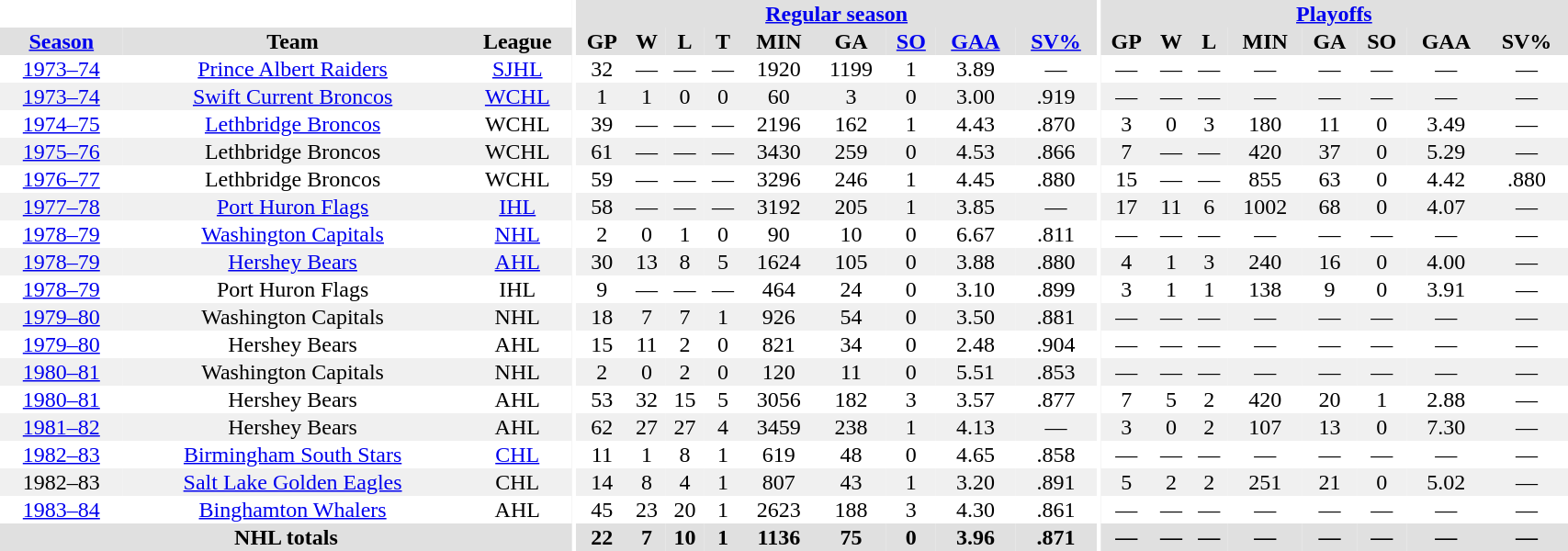<table border="0" cellpadding="1" cellspacing="0" style="width:90%; text-align:center;">
<tr bgcolor="#e0e0e0">
<th colspan="3" bgcolor="#ffffff"></th>
<th rowspan="99" bgcolor="#ffffff"></th>
<th colspan="9" bgcolor="#e0e0e0"><a href='#'>Regular season</a></th>
<th rowspan="99" bgcolor="#ffffff"></th>
<th colspan="8" bgcolor="#e0e0e0"><a href='#'>Playoffs</a></th>
</tr>
<tr bgcolor="#e0e0e0">
<th><a href='#'>Season</a></th>
<th>Team</th>
<th>League</th>
<th>GP</th>
<th>W</th>
<th>L</th>
<th>T</th>
<th>MIN</th>
<th>GA</th>
<th><a href='#'>SO</a></th>
<th><a href='#'>GAA</a></th>
<th><a href='#'>SV%</a></th>
<th>GP</th>
<th>W</th>
<th>L</th>
<th>MIN</th>
<th>GA</th>
<th>SO</th>
<th>GAA</th>
<th>SV%</th>
</tr>
<tr>
<td><a href='#'>1973–74</a></td>
<td><a href='#'>Prince Albert Raiders</a></td>
<td><a href='#'>SJHL</a></td>
<td>32</td>
<td>—</td>
<td>—</td>
<td>—</td>
<td>1920</td>
<td>1199</td>
<td>1</td>
<td>3.89</td>
<td>—</td>
<td>—</td>
<td>—</td>
<td>—</td>
<td>—</td>
<td>—</td>
<td>—</td>
<td>—</td>
<td>—</td>
</tr>
<tr bgcolor="#f0f0f0">
<td><a href='#'>1973–74</a></td>
<td><a href='#'>Swift Current Broncos</a></td>
<td><a href='#'>WCHL</a></td>
<td>1</td>
<td>1</td>
<td>0</td>
<td>0</td>
<td>60</td>
<td>3</td>
<td>0</td>
<td>3.00</td>
<td>.919</td>
<td>—</td>
<td>—</td>
<td>—</td>
<td>—</td>
<td>—</td>
<td>—</td>
<td>—</td>
<td>—</td>
</tr>
<tr>
<td><a href='#'>1974–75</a></td>
<td><a href='#'>Lethbridge Broncos</a></td>
<td>WCHL</td>
<td>39</td>
<td>—</td>
<td>—</td>
<td>—</td>
<td>2196</td>
<td>162</td>
<td>1</td>
<td>4.43</td>
<td>.870</td>
<td>3</td>
<td>0</td>
<td>3</td>
<td>180</td>
<td>11</td>
<td>0</td>
<td>3.49</td>
<td>—</td>
</tr>
<tr bgcolor="#f0f0f0">
<td><a href='#'>1975–76</a></td>
<td>Lethbridge Broncos</td>
<td>WCHL</td>
<td>61</td>
<td>—</td>
<td>—</td>
<td>—</td>
<td>3430</td>
<td>259</td>
<td>0</td>
<td>4.53</td>
<td>.866</td>
<td>7</td>
<td>—</td>
<td>—</td>
<td>420</td>
<td>37</td>
<td>0</td>
<td>5.29</td>
<td>—</td>
</tr>
<tr>
<td><a href='#'>1976–77</a></td>
<td>Lethbridge Broncos</td>
<td>WCHL</td>
<td>59</td>
<td>—</td>
<td>—</td>
<td>—</td>
<td>3296</td>
<td>246</td>
<td>1</td>
<td>4.45</td>
<td>.880</td>
<td>15</td>
<td>—</td>
<td>—</td>
<td>855</td>
<td>63</td>
<td>0</td>
<td>4.42</td>
<td>.880</td>
</tr>
<tr bgcolor="#f0f0f0">
<td><a href='#'>1977–78</a></td>
<td><a href='#'>Port Huron Flags</a></td>
<td><a href='#'>IHL</a></td>
<td>58</td>
<td>—</td>
<td>—</td>
<td>—</td>
<td>3192</td>
<td>205</td>
<td>1</td>
<td>3.85</td>
<td>—</td>
<td>17</td>
<td>11</td>
<td>6</td>
<td>1002</td>
<td>68</td>
<td>0</td>
<td>4.07</td>
<td>—</td>
</tr>
<tr>
<td><a href='#'>1978–79</a></td>
<td><a href='#'>Washington Capitals</a></td>
<td><a href='#'>NHL</a></td>
<td>2</td>
<td>0</td>
<td>1</td>
<td>0</td>
<td>90</td>
<td>10</td>
<td>0</td>
<td>6.67</td>
<td>.811</td>
<td>—</td>
<td>—</td>
<td>—</td>
<td>—</td>
<td>—</td>
<td>—</td>
<td>—</td>
<td>—</td>
</tr>
<tr bgcolor="#f0f0f0">
<td><a href='#'>1978–79</a></td>
<td><a href='#'>Hershey Bears</a></td>
<td><a href='#'>AHL</a></td>
<td>30</td>
<td>13</td>
<td>8</td>
<td>5</td>
<td>1624</td>
<td>105</td>
<td>0</td>
<td>3.88</td>
<td>.880</td>
<td>4</td>
<td>1</td>
<td>3</td>
<td>240</td>
<td>16</td>
<td>0</td>
<td>4.00</td>
<td>—</td>
</tr>
<tr>
<td><a href='#'>1978–79</a></td>
<td>Port Huron Flags</td>
<td>IHL</td>
<td>9</td>
<td>—</td>
<td>—</td>
<td>—</td>
<td>464</td>
<td>24</td>
<td>0</td>
<td>3.10</td>
<td>.899</td>
<td>3</td>
<td>1</td>
<td>1</td>
<td>138</td>
<td>9</td>
<td>0</td>
<td>3.91</td>
<td>—</td>
</tr>
<tr bgcolor="#f0f0f0">
<td><a href='#'>1979–80</a></td>
<td>Washington Capitals</td>
<td>NHL</td>
<td>18</td>
<td>7</td>
<td>7</td>
<td>1</td>
<td>926</td>
<td>54</td>
<td>0</td>
<td>3.50</td>
<td>.881</td>
<td>—</td>
<td>—</td>
<td>—</td>
<td>—</td>
<td>—</td>
<td>—</td>
<td>—</td>
<td>—</td>
</tr>
<tr>
<td><a href='#'>1979–80</a></td>
<td>Hershey Bears</td>
<td>AHL</td>
<td>15</td>
<td>11</td>
<td>2</td>
<td>0</td>
<td>821</td>
<td>34</td>
<td>0</td>
<td>2.48</td>
<td>.904</td>
<td>—</td>
<td>—</td>
<td>—</td>
<td>—</td>
<td>—</td>
<td>—</td>
<td>—</td>
<td>—</td>
</tr>
<tr bgcolor="#f0f0f0">
<td><a href='#'>1980–81</a></td>
<td>Washington Capitals</td>
<td>NHL</td>
<td>2</td>
<td>0</td>
<td>2</td>
<td>0</td>
<td>120</td>
<td>11</td>
<td>0</td>
<td>5.51</td>
<td>.853</td>
<td>—</td>
<td>—</td>
<td>—</td>
<td>—</td>
<td>—</td>
<td>—</td>
<td>—</td>
<td>—</td>
</tr>
<tr>
<td><a href='#'>1980–81</a></td>
<td>Hershey Bears</td>
<td>AHL</td>
<td>53</td>
<td>32</td>
<td>15</td>
<td>5</td>
<td>3056</td>
<td>182</td>
<td>3</td>
<td>3.57</td>
<td>.877</td>
<td>7</td>
<td>5</td>
<td>2</td>
<td>420</td>
<td>20</td>
<td>1</td>
<td>2.88</td>
<td>—</td>
</tr>
<tr bgcolor="#f0f0f0">
<td><a href='#'>1981–82</a></td>
<td>Hershey Bears</td>
<td>AHL</td>
<td>62</td>
<td>27</td>
<td>27</td>
<td>4</td>
<td>3459</td>
<td>238</td>
<td>1</td>
<td>4.13</td>
<td>—</td>
<td>3</td>
<td>0</td>
<td>2</td>
<td>107</td>
<td>13</td>
<td>0</td>
<td>7.30</td>
<td>—</td>
</tr>
<tr>
<td><a href='#'>1982–83</a></td>
<td><a href='#'>Birmingham South Stars</a></td>
<td><a href='#'>CHL</a></td>
<td>11</td>
<td>1</td>
<td>8</td>
<td>1</td>
<td>619</td>
<td>48</td>
<td>0</td>
<td>4.65</td>
<td>.858</td>
<td>—</td>
<td>—</td>
<td>—</td>
<td>—</td>
<td>—</td>
<td>—</td>
<td>—</td>
<td>—</td>
</tr>
<tr bgcolor="#f0f0f0">
<td>1982–83</td>
<td><a href='#'>Salt Lake Golden Eagles</a></td>
<td>CHL</td>
<td>14</td>
<td>8</td>
<td>4</td>
<td>1</td>
<td>807</td>
<td>43</td>
<td>1</td>
<td>3.20</td>
<td>.891</td>
<td>5</td>
<td>2</td>
<td>2</td>
<td>251</td>
<td>21</td>
<td>0</td>
<td>5.02</td>
<td>—</td>
</tr>
<tr>
<td><a href='#'>1983–84</a></td>
<td><a href='#'>Binghamton Whalers</a></td>
<td>AHL</td>
<td>45</td>
<td>23</td>
<td>20</td>
<td>1</td>
<td>2623</td>
<td>188</td>
<td>3</td>
<td>4.30</td>
<td>.861</td>
<td>—</td>
<td>—</td>
<td>—</td>
<td>—</td>
<td>—</td>
<td>—</td>
<td>—</td>
<td>—</td>
</tr>
<tr bgcolor="#e0e0e0">
<th colspan=3>NHL totals</th>
<th>22</th>
<th>7</th>
<th>10</th>
<th>1</th>
<th>1136</th>
<th>75</th>
<th>0</th>
<th>3.96</th>
<th>.871</th>
<th>—</th>
<th>—</th>
<th>—</th>
<th>—</th>
<th>—</th>
<th>—</th>
<th>—</th>
<th>—</th>
</tr>
</table>
